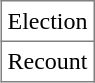<table border="1" align=right valign=bottom cellpadding="4" cellspacing="0" style="border-collapse: collapse">
<tr>
<td>Election</td>
</tr>
<tr>
<td>Recount</td>
</tr>
</table>
